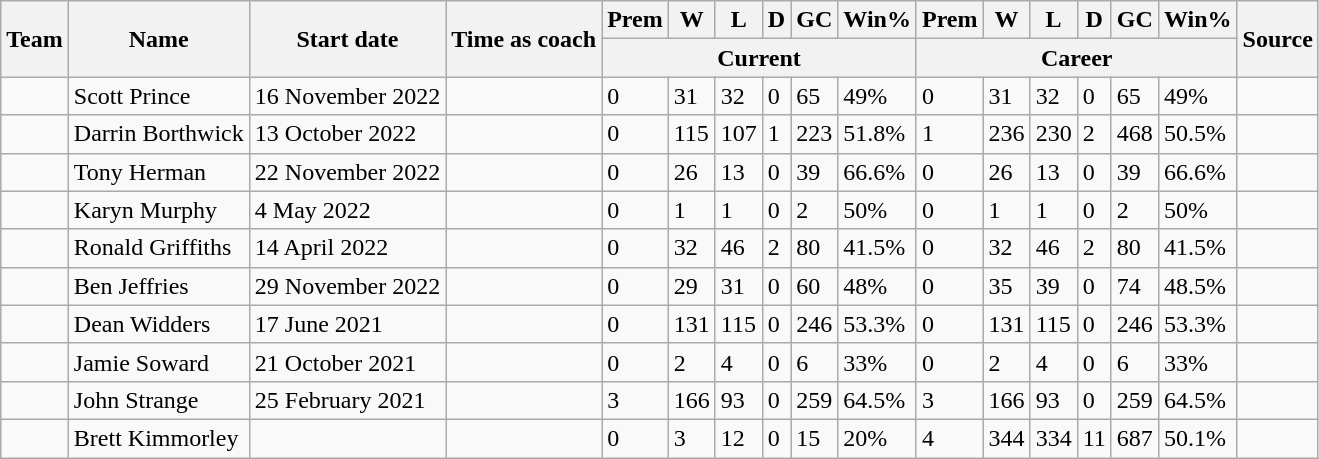<table class="wikitable sortable">
<tr>
<th scope="col" rowspan=2>Team</th>
<th scope="col" rowspan=2>Name</th>
<th scope="col" rowspan=2>Start date</th>
<th scope="col" rowspan=2>Time as coach</th>
<th scope="col">Prem</th>
<th scope="col">W</th>
<th scope="col">L</th>
<th scope="col">D</th>
<th scope="col">GC</th>
<th scope="col">Win%</th>
<th scope="col">Prem</th>
<th scope="col">W</th>
<th scope="col">L</th>
<th scope="col">D</th>
<th scope="col">GC</th>
<th scope="col">Win%</th>
<th scope="col" rowspan=2 class="unsortable">Source</th>
</tr>
<tr class="unsortable">
<th scope="col" colspan="6">Current</th>
<th scope="col" colspan="6">Career</th>
</tr>
<tr>
<td></td>
<td>Scott Prince</td>
<td>16 November 2022</td>
<td></td>
<td>0</td>
<td>31</td>
<td>32</td>
<td>0</td>
<td>65</td>
<td>49%</td>
<td>0</td>
<td>31</td>
<td>32</td>
<td>0</td>
<td>65</td>
<td>49%</td>
<td></td>
</tr>
<tr>
<td></td>
<td>Darrin Borthwick</td>
<td>13 October 2022</td>
<td></td>
<td>0</td>
<td>115</td>
<td>107</td>
<td>1</td>
<td>223</td>
<td>51.8%</td>
<td>1</td>
<td>236</td>
<td>230</td>
<td>2</td>
<td>468</td>
<td>50.5%</td>
<td></td>
</tr>
<tr>
<td></td>
<td>Tony Herman</td>
<td>22 November 2022</td>
<td></td>
<td>0</td>
<td>26</td>
<td>13</td>
<td>0</td>
<td>39</td>
<td>66.6%</td>
<td>0</td>
<td>26</td>
<td>13</td>
<td>0</td>
<td>39</td>
<td>66.6%</td>
<td></td>
</tr>
<tr>
<td></td>
<td>Karyn Murphy</td>
<td>4 May 2022</td>
<td></td>
<td>0</td>
<td>1</td>
<td>1</td>
<td>0</td>
<td>2</td>
<td>50%</td>
<td>0</td>
<td>1</td>
<td>1</td>
<td>0</td>
<td>2</td>
<td>50%</td>
<td></td>
</tr>
<tr>
<td></td>
<td>Ronald Griffiths</td>
<td>14 April 2022</td>
<td></td>
<td>0</td>
<td>32</td>
<td>46</td>
<td>2</td>
<td>80</td>
<td>41.5%</td>
<td>0</td>
<td>32</td>
<td>46</td>
<td>2</td>
<td>80</td>
<td>41.5%</td>
<td></td>
</tr>
<tr>
<td></td>
<td>Ben Jeffries</td>
<td>29 November 2022</td>
<td></td>
<td>0</td>
<td>29</td>
<td>31</td>
<td>0</td>
<td>60</td>
<td>48%</td>
<td>0</td>
<td>35</td>
<td>39</td>
<td>0</td>
<td>74</td>
<td>48.5%</td>
<td></td>
</tr>
<tr>
<td></td>
<td>Dean Widders</td>
<td>17 June 2021</td>
<td></td>
<td>0</td>
<td>131</td>
<td>115</td>
<td>0</td>
<td>246</td>
<td>53.3%</td>
<td>0</td>
<td>131</td>
<td>115</td>
<td>0</td>
<td>246</td>
<td>53.3%</td>
<td></td>
</tr>
<tr>
<td></td>
<td>Jamie Soward</td>
<td>21 October 2021</td>
<td></td>
<td>0</td>
<td>2</td>
<td>4</td>
<td>0</td>
<td>6</td>
<td>33%</td>
<td>0</td>
<td>2</td>
<td>4</td>
<td>0</td>
<td>6</td>
<td>33%</td>
<td></td>
</tr>
<tr>
<td></td>
<td>John Strange</td>
<td>25 February 2021</td>
<td></td>
<td>3</td>
<td>166</td>
<td>93</td>
<td>0</td>
<td>259</td>
<td>64.5%</td>
<td>3</td>
<td>166</td>
<td>93</td>
<td>0</td>
<td>259</td>
<td>64.5%</td>
<td></td>
</tr>
<tr>
<td></td>
<td>Brett Kimmorley</td>
<td></td>
<td></td>
<td>0</td>
<td>3</td>
<td>12</td>
<td>0</td>
<td>15</td>
<td>20%</td>
<td>4</td>
<td>344</td>
<td>334</td>
<td>11</td>
<td>687</td>
<td>50.1%</td>
<td></td>
</tr>
</table>
